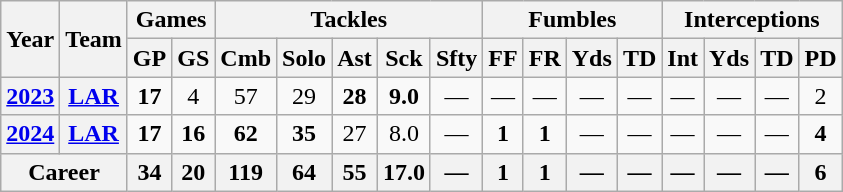<table class=wikitable style="text-align:center;">
<tr>
<th rowspan="2">Year</th>
<th rowspan="2">Team</th>
<th colspan="2">Games</th>
<th colspan="5">Tackles</th>
<th colspan="4">Fumbles</th>
<th colspan="4">Interceptions</th>
</tr>
<tr>
<th>GP</th>
<th>GS</th>
<th>Cmb</th>
<th>Solo</th>
<th>Ast</th>
<th>Sck</th>
<th>Sfty</th>
<th>FF</th>
<th>FR</th>
<th>Yds</th>
<th>TD</th>
<th>Int</th>
<th>Yds</th>
<th>TD</th>
<th>PD</th>
</tr>
<tr>
<th><a href='#'>2023</a></th>
<th><a href='#'>LAR</a></th>
<td><strong>17</strong></td>
<td>4</td>
<td>57</td>
<td>29</td>
<td><strong>28</strong></td>
<td><strong>9.0</strong></td>
<td>—</td>
<td>—</td>
<td>—</td>
<td>—</td>
<td>—</td>
<td>—</td>
<td>—</td>
<td>—</td>
<td>2</td>
</tr>
<tr>
<th><a href='#'>2024</a></th>
<th><a href='#'>LAR</a></th>
<td><strong>17</strong></td>
<td><strong>16</strong></td>
<td><strong>62</strong></td>
<td><strong>35</strong></td>
<td>27</td>
<td>8.0</td>
<td>—</td>
<td><strong>1</strong></td>
<td><strong>1</strong></td>
<td>—</td>
<td>—</td>
<td>—</td>
<td>—</td>
<td>—</td>
<td><strong>4</strong></td>
</tr>
<tr>
<th colspan="2">Career</th>
<th>34</th>
<th>20</th>
<th>119</th>
<th>64</th>
<th>55</th>
<th>17.0</th>
<th>—</th>
<th>1</th>
<th>1</th>
<th>—</th>
<th>—</th>
<th>—</th>
<th>—</th>
<th>—</th>
<th>6</th>
</tr>
</table>
